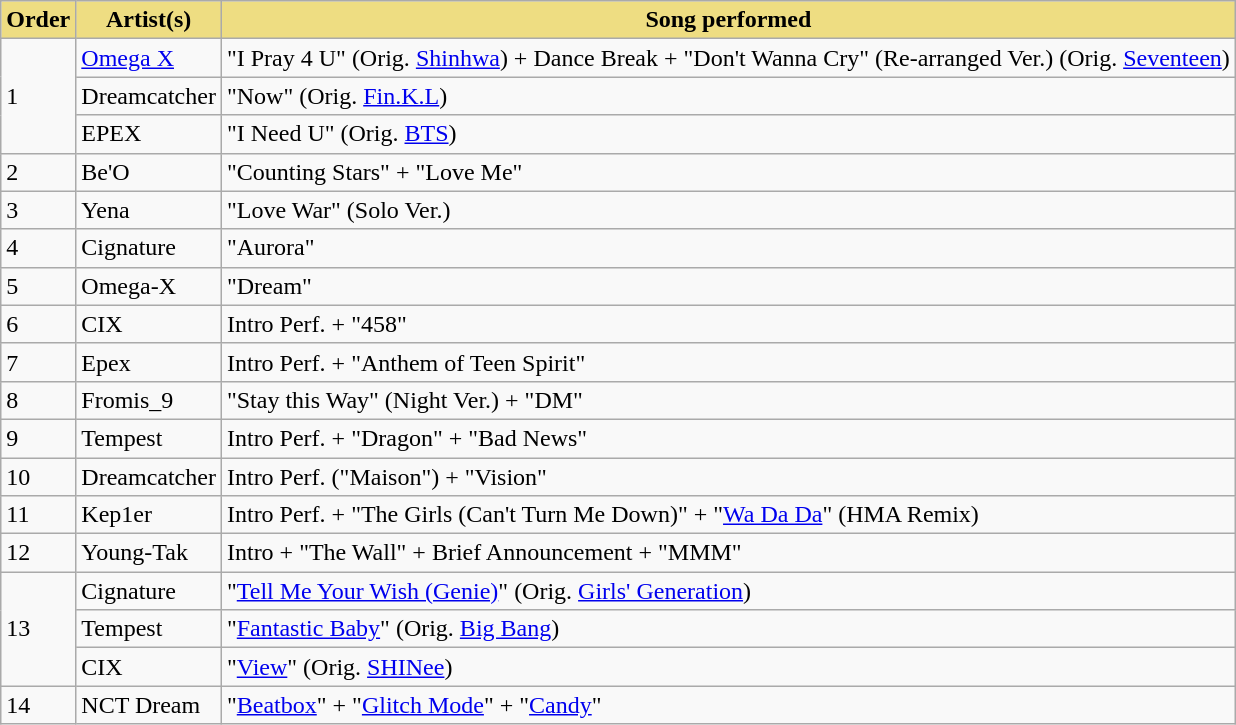<table class="wikitable">
<tr>
<th scope="col" style="background:#EEDD82">Order</th>
<th scope="col" style="background:#EEDD82">Artist(s)</th>
<th scope="col" style="background:#EEDD82">Song performed</th>
</tr>
<tr>
<td scope="row" rowspan="3">1</td>
<td><a href='#'>Omega X</a></td>
<td>"I Pray 4 U" (Orig. <a href='#'>Shinhwa</a>) + Dance Break + "Don't Wanna Cry" (Re-arranged Ver.) (Orig. <a href='#'>Seventeen</a>)</td>
</tr>
<tr>
<td>Dreamcatcher</td>
<td>"Now" (Orig. <a href='#'>Fin.K.L</a>)</td>
</tr>
<tr>
<td>EPEX</td>
<td>"I Need U" (Orig. <a href='#'>BTS</a>)</td>
</tr>
<tr>
<td>2</td>
<td>Be'O</td>
<td>"Counting Stars" + "Love Me"</td>
</tr>
<tr>
<td>3</td>
<td>Yena</td>
<td>"Love War" (Solo Ver.)</td>
</tr>
<tr>
<td>4</td>
<td>Cignature</td>
<td>"Aurora"</td>
</tr>
<tr>
<td>5</td>
<td>Omega-X</td>
<td>"Dream"</td>
</tr>
<tr>
<td>6</td>
<td>CIX</td>
<td>Intro Perf. + "458"</td>
</tr>
<tr>
<td>7</td>
<td>Epex</td>
<td>Intro Perf. + "Anthem of Teen Spirit"</td>
</tr>
<tr>
<td>8</td>
<td>Fromis_9</td>
<td>"Stay this Way" (Night Ver.) + "DM"</td>
</tr>
<tr>
<td>9</td>
<td>Tempest</td>
<td>Intro Perf. + "Dragon" + "Bad News"</td>
</tr>
<tr>
<td>10</td>
<td>Dreamcatcher</td>
<td>Intro Perf. ("Maison") + "Vision"</td>
</tr>
<tr>
<td>11</td>
<td>Kep1er</td>
<td>Intro Perf. + "The Girls (Can't Turn Me Down)" + "<a href='#'>Wa Da Da</a>" (HMA Remix)</td>
</tr>
<tr>
<td>12</td>
<td>Young-Tak</td>
<td>Intro + "The Wall" + Brief Announcement + "MMM"</td>
</tr>
<tr>
<td scope="row" rowspan="3">13</td>
<td>Cignature</td>
<td>"<a href='#'>Tell Me Your Wish (Genie)</a>" (Orig. <a href='#'>Girls' Generation</a>)</td>
</tr>
<tr>
<td>Tempest</td>
<td>"<a href='#'>Fantastic Baby</a>" (Orig. <a href='#'>Big Bang</a>)</td>
</tr>
<tr>
<td>CIX</td>
<td>"<a href='#'>View</a>" (Orig. <a href='#'>SHINee</a>)</td>
</tr>
<tr>
<td>14</td>
<td>NCT Dream</td>
<td>"<a href='#'>Beatbox</a>" + "<a href='#'>Glitch Mode</a>" + "<a href='#'>Candy</a>"</td>
</tr>
</table>
